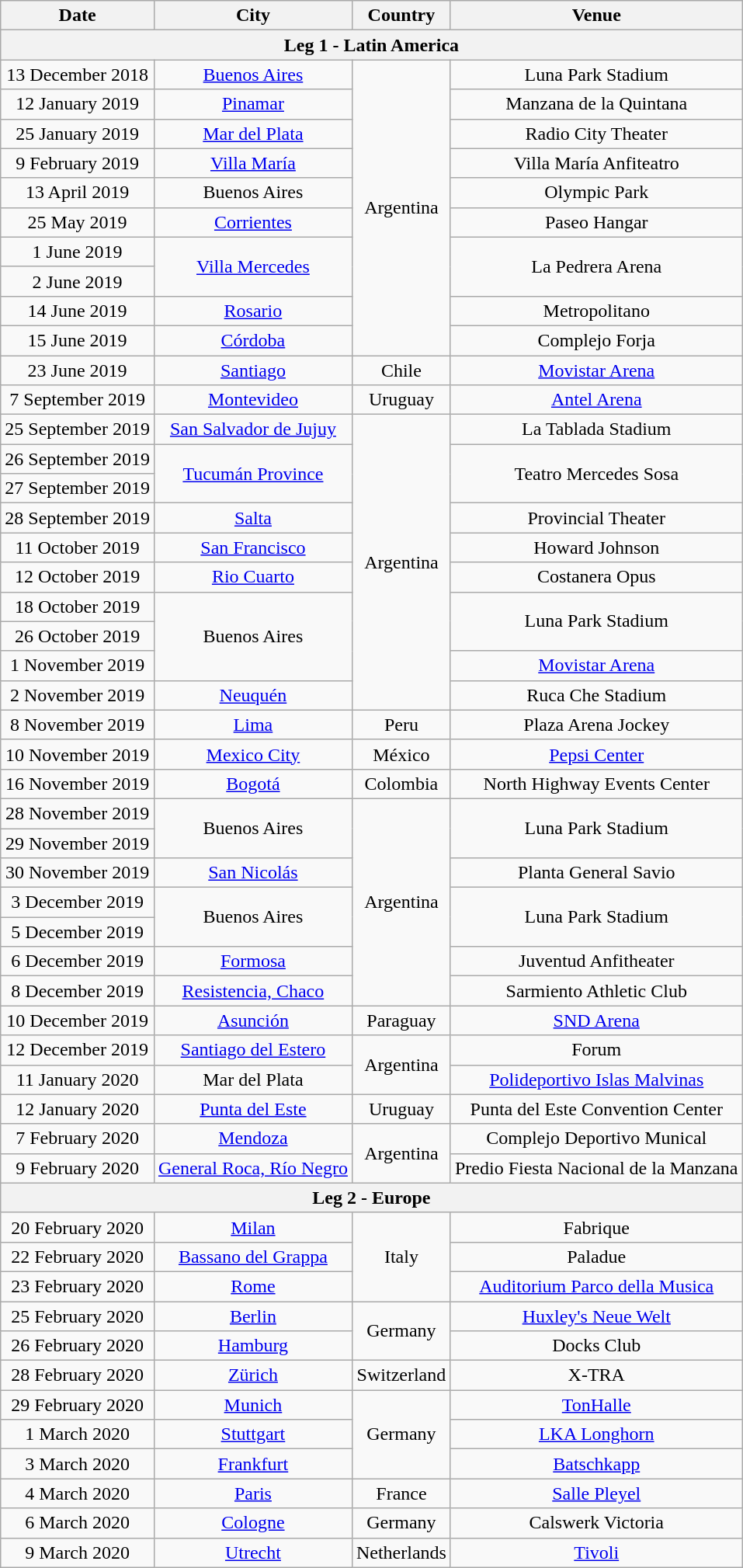<table class="wikitable" style="text-align:center;">
<tr>
<th>Date</th>
<th>City</th>
<th>Country</th>
<th>Venue</th>
</tr>
<tr>
<th colspan="4">Leg 1 - Latin America </th>
</tr>
<tr>
<td>13 December 2018</td>
<td><a href='#'>Buenos Aires</a></td>
<td rowspan="10">Argentina</td>
<td>Luna Park Stadium</td>
</tr>
<tr>
<td>12 January 2019</td>
<td><a href='#'>Pinamar</a></td>
<td>Manzana de la Quintana</td>
</tr>
<tr>
<td>25 January 2019</td>
<td><a href='#'>Mar del Plata</a></td>
<td>Radio City Theater</td>
</tr>
<tr>
<td>9 February 2019</td>
<td><a href='#'>Villa María</a></td>
<td>Villa María Anfiteatro</td>
</tr>
<tr>
<td>13 April 2019</td>
<td>Buenos Aires</td>
<td>Olympic Park</td>
</tr>
<tr>
<td>25 May 2019</td>
<td><a href='#'>Corrientes</a></td>
<td>Paseo Hangar</td>
</tr>
<tr>
<td>1 June 2019</td>
<td rowspan="2"><a href='#'>Villa Mercedes</a></td>
<td rowspan="2">La Pedrera Arena</td>
</tr>
<tr>
<td>2 June 2019</td>
</tr>
<tr>
<td>14 June 2019</td>
<td><a href='#'>Rosario</a></td>
<td>Metropolitano</td>
</tr>
<tr>
<td>15 June 2019</td>
<td><a href='#'>Córdoba</a></td>
<td>Complejo Forja</td>
</tr>
<tr>
<td>23 June 2019</td>
<td><a href='#'>Santiago</a></td>
<td>Chile</td>
<td><a href='#'>Movistar Arena</a></td>
</tr>
<tr>
<td>7 September 2019</td>
<td><a href='#'>Montevideo</a></td>
<td>Uruguay</td>
<td><a href='#'>Antel Arena</a></td>
</tr>
<tr>
<td>25 September 2019</td>
<td><a href='#'>San Salvador de Jujuy</a></td>
<td rowspan="10">Argentina</td>
<td>La Tablada Stadium</td>
</tr>
<tr>
<td>26 September 2019</td>
<td rowspan="2"><a href='#'>Tucumán Province</a></td>
<td rowspan="2">Teatro Mercedes Sosa</td>
</tr>
<tr>
<td>27 September 2019</td>
</tr>
<tr>
<td>28 September 2019</td>
<td><a href='#'>Salta</a></td>
<td>Provincial Theater</td>
</tr>
<tr>
<td>11 October 2019</td>
<td><a href='#'>San Francisco</a></td>
<td>Howard Johnson</td>
</tr>
<tr>
<td>12 October 2019</td>
<td><a href='#'>Rio Cuarto</a></td>
<td>Costanera Opus</td>
</tr>
<tr>
<td>18 October 2019</td>
<td rowspan="3">Buenos Aires</td>
<td rowspan="2">Luna Park Stadium</td>
</tr>
<tr>
<td>26 October 2019</td>
</tr>
<tr>
<td>1 November 2019</td>
<td><a href='#'>Movistar Arena</a></td>
</tr>
<tr>
<td>2 November 2019</td>
<td><a href='#'>Neuquén</a></td>
<td>Ruca Che Stadium</td>
</tr>
<tr>
<td>8 November 2019</td>
<td><a href='#'>Lima</a></td>
<td>Peru</td>
<td>Plaza Arena Jockey</td>
</tr>
<tr>
<td>10 November 2019</td>
<td><a href='#'>Mexico City</a></td>
<td>México</td>
<td><a href='#'>Pepsi Center</a></td>
</tr>
<tr>
<td>16 November 2019</td>
<td><a href='#'>Bogotá</a></td>
<td>Colombia</td>
<td>North Highway Events Center</td>
</tr>
<tr>
<td>28 November 2019</td>
<td rowspan="2">Buenos Aires</td>
<td rowspan="7">Argentina</td>
<td rowspan="2">Luna Park Stadium</td>
</tr>
<tr>
<td>29 November 2019</td>
</tr>
<tr>
<td>30 November 2019</td>
<td><a href='#'>San Nicolás</a></td>
<td>Planta General Savio</td>
</tr>
<tr>
<td>3 December 2019</td>
<td rowspan="2">Buenos Aires</td>
<td rowspan="2">Luna Park Stadium</td>
</tr>
<tr>
<td>5 December 2019</td>
</tr>
<tr>
<td>6 December 2019</td>
<td><a href='#'>Formosa</a></td>
<td>Juventud Anfitheater</td>
</tr>
<tr>
<td>8 December 2019</td>
<td><a href='#'>Resistencia, Chaco</a></td>
<td>Sarmiento Athletic Club</td>
</tr>
<tr>
<td>10 December 2019</td>
<td><a href='#'>Asunción</a></td>
<td>Paraguay</td>
<td><a href='#'>SND Arena</a></td>
</tr>
<tr>
<td>12 December 2019</td>
<td><a href='#'>Santiago del Estero</a></td>
<td rowspan="2">Argentina</td>
<td>Forum</td>
</tr>
<tr>
<td>11 January 2020</td>
<td>Mar del Plata</td>
<td><a href='#'>Polideportivo Islas Malvinas</a></td>
</tr>
<tr>
<td>12 January 2020</td>
<td><a href='#'>Punta del Este</a></td>
<td>Uruguay</td>
<td>Punta del Este Convention Center</td>
</tr>
<tr>
<td>7 February 2020</td>
<td><a href='#'>Mendoza</a></td>
<td rowspan="2">Argentina</td>
<td>Complejo Deportivo Munical</td>
</tr>
<tr>
<td>9 February 2020</td>
<td><a href='#'>General Roca, Río Negro</a></td>
<td>Predio Fiesta Nacional de la Manzana</td>
</tr>
<tr>
<th colspan="4">Leg 2 - Europe </th>
</tr>
<tr>
<td>20 February 2020</td>
<td><a href='#'>Milan</a></td>
<td rowspan="3">Italy</td>
<td>Fabrique</td>
</tr>
<tr>
<td>22 February 2020</td>
<td><a href='#'>Bassano del Grappa</a></td>
<td>Paladue</td>
</tr>
<tr>
<td>23 February 2020</td>
<td><a href='#'>Rome</a></td>
<td><a href='#'>Auditorium Parco della Musica</a></td>
</tr>
<tr>
<td>25 February 2020</td>
<td><a href='#'>Berlin</a></td>
<td rowspan="2">Germany</td>
<td><a href='#'>Huxley's Neue Welt</a></td>
</tr>
<tr>
<td>26 February 2020</td>
<td><a href='#'>Hamburg</a></td>
<td>Docks Club</td>
</tr>
<tr>
<td>28 February 2020</td>
<td><a href='#'>Zürich</a></td>
<td>Switzerland</td>
<td>X-TRA</td>
</tr>
<tr>
<td>29 February 2020</td>
<td><a href='#'>Munich</a></td>
<td rowspan="3">Germany</td>
<td><a href='#'>TonHalle</a></td>
</tr>
<tr>
<td>1 March 2020</td>
<td><a href='#'>Stuttgart</a></td>
<td><a href='#'>LKA Longhorn</a></td>
</tr>
<tr>
<td>3 March 2020</td>
<td><a href='#'>Frankfurt</a></td>
<td><a href='#'>Batschkapp</a></td>
</tr>
<tr>
<td>4 March 2020</td>
<td><a href='#'>Paris</a></td>
<td>France</td>
<td><a href='#'>Salle Pleyel</a></td>
</tr>
<tr>
<td>6 March 2020</td>
<td><a href='#'>Cologne</a></td>
<td>Germany</td>
<td>Calswerk Victoria</td>
</tr>
<tr>
<td>9 March 2020</td>
<td><a href='#'>Utrecht</a></td>
<td>Netherlands</td>
<td><a href='#'>Tivoli</a></td>
</tr>
</table>
